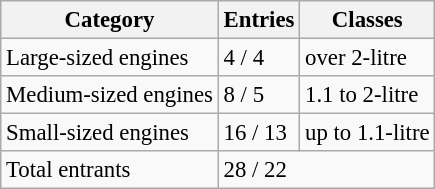<table class="wikitable" style="font-size: 95%;">
<tr>
<th>Category</th>
<th>Entries</th>
<th>Classes</th>
</tr>
<tr>
<td>Large-sized engines</td>
<td>4 / 4</td>
<td>over 2-litre</td>
</tr>
<tr>
<td>Medium-sized engines</td>
<td>8 / 5</td>
<td>1.1 to 2-litre</td>
</tr>
<tr>
<td>Small-sized engines</td>
<td>16 / 13</td>
<td>up to 1.1-litre</td>
</tr>
<tr>
<td>Total entrants</td>
<td colspan=2>28 / 22</td>
</tr>
</table>
